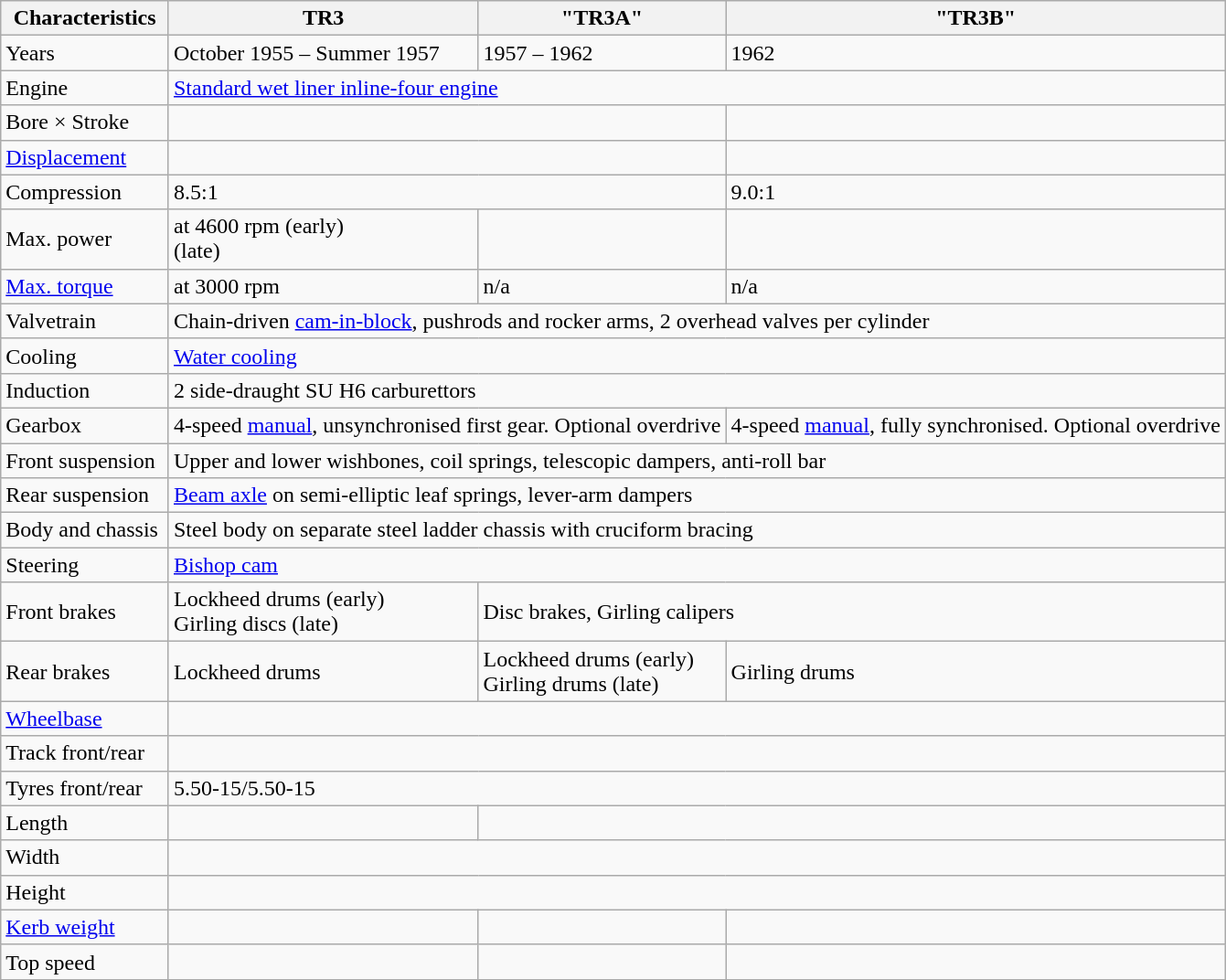<table class="wikitable defaultcenter col1left">
<tr>
<th>Characteristics</th>
<th>TR3</th>
<th>"TR3A"</th>
<th>"TR3B"</th>
</tr>
<tr>
<td>Years </td>
<td>October 1955 – Summer 1957</td>
<td>1957 – 1962</td>
<td>1962</td>
</tr>
<tr>
<td>Engine </td>
<td colspan=3><a href='#'>Standard wet liner inline-four engine </a></td>
</tr>
<tr>
<td>Bore × Stroke </td>
<td colspan=2></td>
<td></td>
</tr>
<tr>
<td><a href='#'>Displacement</a> </td>
<td colspan="2"></td>
<td></td>
</tr>
<tr>
<td>Compression </td>
<td colspan="2">8.5:1</td>
<td>9.0:1</td>
</tr>
<tr>
<td>Max. power </td>
<td> at 4600 rpm (early)<br> (late)</td>
<td></td>
<td></td>
</tr>
<tr>
<td><a href='#'>Max. torque</a> </td>
<td> at 3000 rpm</td>
<td>n/a</td>
<td>n/a</td>
</tr>
<tr>
<td>Valvetrain </td>
<td colspan="3">Chain-driven <a href='#'>cam-in-block</a>, pushrods and rocker arms, 2 overhead valves per cylinder</td>
</tr>
<tr>
<td>Cooling </td>
<td colspan="3"><a href='#'>Water cooling</a></td>
</tr>
<tr>
<td>Induction </td>
<td colspan="3">2 side-draught SU H6 carburettors</td>
</tr>
<tr>
<td>Gearbox </td>
<td colspan="2">4-speed <a href='#'>manual</a>, unsynchronised first gear. Optional overdrive</td>
<td>4-speed <a href='#'>manual</a>, fully synchronised. Optional overdrive</td>
</tr>
<tr>
<td>Front suspension </td>
<td colspan="3">Upper and lower wishbones, coil springs, telescopic dampers, anti-roll bar</td>
</tr>
<tr>
<td>Rear suspension </td>
<td colspan="3"><a href='#'>Beam axle</a> on semi-elliptic leaf springs, lever-arm dampers</td>
</tr>
<tr>
<td>Body and chassis </td>
<td colspan="3">Steel body on separate steel ladder chassis with cruciform bracing</td>
</tr>
<tr>
<td>Steering </td>
<td colspan="3"><a href='#'>Bishop cam</a></td>
</tr>
<tr>
<td>Front brakes </td>
<td> Lockheed drums (early)<br>Girling discs (late)</td>
<td colspan="2">Disc brakes, Girling calipers</td>
</tr>
<tr>
<td>Rear brakes </td>
<td> Lockheed drums</td>
<td> Lockheed drums (early)<br> Girling drums (late)</td>
<td> Girling drums</td>
</tr>
<tr>
<td><a href='#'>Wheelbase</a> </td>
<td colspan="3"></td>
</tr>
<tr>
<td>Track front/rear </td>
<td colspan="3"></td>
</tr>
<tr>
<td>Tyres front/rear </td>
<td colspan="3">5.50-15/5.50-15</td>
</tr>
<tr>
<td>Length </td>
<td></td>
<td colspan="2"></td>
</tr>
<tr>
<td>Width </td>
<td colspan="3"></td>
</tr>
<tr>
<td>Height </td>
<td colspan="3"></td>
</tr>
<tr>
<td><a href='#'>Kerb weight</a> </td>
<td></td>
<td></td>
<td></td>
</tr>
<tr>
<td>Top speed </td>
<td></td>
<td></td>
<td></td>
</tr>
<tr>
</tr>
</table>
